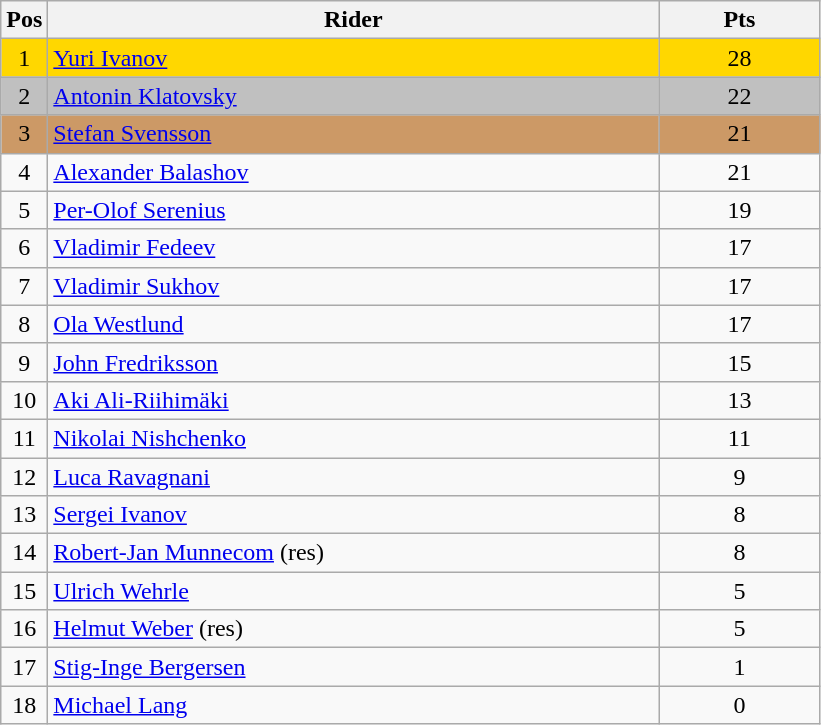<table class="wikitable" style="font-size: 100%">
<tr>
<th width=20>Pos</th>
<th width=400>Rider</th>
<th width=100>Pts</th>
</tr>
<tr align=center style="background-color: gold;">
<td>1</td>
<td align="left"> <a href='#'>Yuri Ivanov</a></td>
<td>28</td>
</tr>
<tr align=center style="background-color: silver;">
<td>2</td>
<td align="left"> <a href='#'>Antonin Klatovsky</a></td>
<td>22</td>
</tr>
<tr align=center style="background-color: #cc9966;">
<td>3</td>
<td align="left"> <a href='#'>Stefan Svensson</a></td>
<td>21</td>
</tr>
<tr align=center>
<td>4</td>
<td align="left"> <a href='#'>Alexander Balashov</a></td>
<td>21</td>
</tr>
<tr align=center>
<td>5</td>
<td align="left"> <a href='#'>Per-Olof Serenius</a></td>
<td>19</td>
</tr>
<tr align=center>
<td>6</td>
<td align="left"> <a href='#'>Vladimir Fedeev</a></td>
<td>17</td>
</tr>
<tr align=center>
<td>7</td>
<td align="left"> <a href='#'>Vladimir Sukhov</a></td>
<td>17</td>
</tr>
<tr align=center>
<td>8</td>
<td align="left"> <a href='#'>Ola Westlund</a></td>
<td>17</td>
</tr>
<tr align=center>
<td>9</td>
<td align="left"> <a href='#'>John Fredriksson</a></td>
<td>15</td>
</tr>
<tr align=center>
<td>10</td>
<td align="left"> <a href='#'>Aki Ali-Riihimäki</a></td>
<td>13</td>
</tr>
<tr align=center>
<td>11</td>
<td align="left"> <a href='#'>Nikolai Nishchenko</a></td>
<td>11</td>
</tr>
<tr align=center>
<td>12</td>
<td align="left"> <a href='#'>Luca Ravagnani</a></td>
<td>9</td>
</tr>
<tr align=center>
<td>13</td>
<td align="left"> <a href='#'>Sergei Ivanov</a></td>
<td>8</td>
</tr>
<tr align=center>
<td>14</td>
<td align="left"> <a href='#'>Robert-Jan Munnecom</a> (res)</td>
<td>8</td>
</tr>
<tr align=center>
<td>15</td>
<td align="left"> <a href='#'>Ulrich Wehrle</a></td>
<td>5</td>
</tr>
<tr align=center>
<td>16</td>
<td align="left"> <a href='#'>Helmut Weber</a> (res)</td>
<td>5</td>
</tr>
<tr align=center>
<td>17</td>
<td align="left"> <a href='#'>Stig-Inge Bergersen</a></td>
<td>1</td>
</tr>
<tr align=center>
<td>18</td>
<td align="left"> <a href='#'>Michael Lang</a></td>
<td>0</td>
</tr>
</table>
